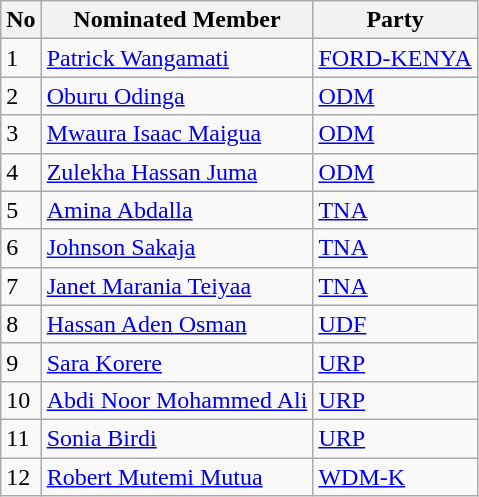<table class="wikitable sortable">
<tr>
<th>No</th>
<th>Nominated Member</th>
<th>Party</th>
</tr>
<tr>
<td>1</td>
<td><a href='#'>Patrick Wangamati</a></td>
<td><a href='#'>FORD-KENYA</a></td>
</tr>
<tr>
<td>2</td>
<td><a href='#'>Oburu Odinga</a></td>
<td><a href='#'>ODM</a></td>
</tr>
<tr>
<td>3</td>
<td><a href='#'>Mwaura Isaac Maigua</a></td>
<td><a href='#'>ODM</a></td>
</tr>
<tr>
<td>4</td>
<td><a href='#'>Zulekha Hassan Juma</a></td>
<td><a href='#'>ODM</a></td>
</tr>
<tr>
<td>5</td>
<td><a href='#'>Amina Abdalla</a></td>
<td><a href='#'>TNA</a></td>
</tr>
<tr>
<td>6</td>
<td><a href='#'>Johnson Sakaja</a></td>
<td><a href='#'>TNA</a></td>
</tr>
<tr>
<td>7</td>
<td><a href='#'>Janet Marania Teiyaa</a></td>
<td><a href='#'>TNA</a></td>
</tr>
<tr>
<td>8</td>
<td><a href='#'>Hassan Aden Osman</a></td>
<td><a href='#'>UDF</a></td>
</tr>
<tr>
<td>9</td>
<td><a href='#'>Sara Korere</a></td>
<td><a href='#'>URP</a></td>
</tr>
<tr>
<td>10</td>
<td><a href='#'>Abdi Noor Mohammed Ali</a></td>
<td><a href='#'>URP</a></td>
</tr>
<tr>
<td>11</td>
<td><a href='#'>Sonia Birdi</a></td>
<td><a href='#'>URP</a></td>
</tr>
<tr>
<td>12</td>
<td><a href='#'>Robert Mutemi Mutua</a></td>
<td><a href='#'>WDM-K</a></td>
</tr>
</table>
